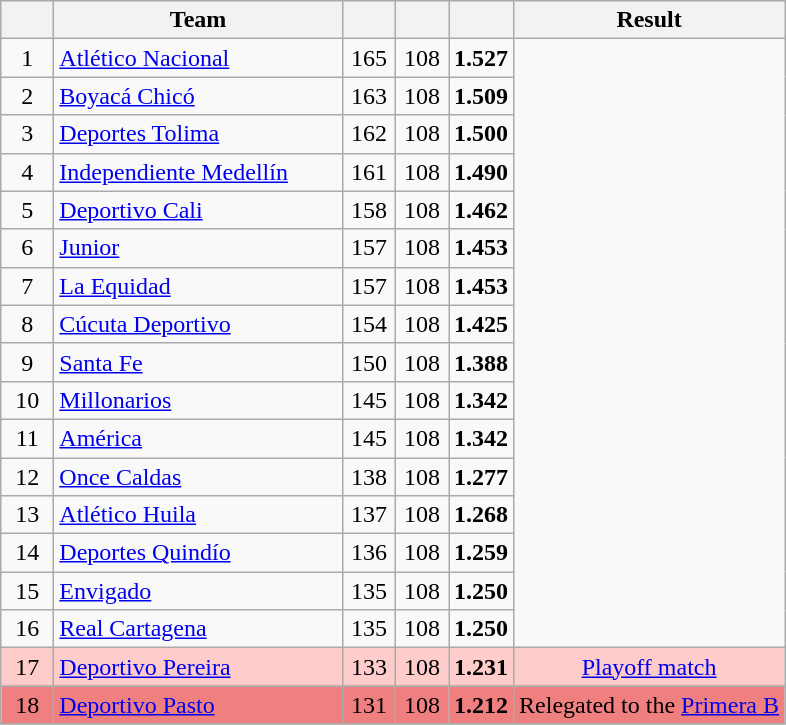<table class="wikitable" style="text-align: center;">
<tr>
<th width=28></th>
<th width=185>Team</th>
<th width=28></th>
<th width=28></th>
<th width=28></th>
<th>Result</th>
</tr>
<tr>
<td>1</td>
<td align="left"><a href='#'>Atlético Nacional</a></td>
<td>165</td>
<td>108</td>
<td><strong>1.527</strong></td>
<td rowspan=16></td>
</tr>
<tr>
<td>2</td>
<td align="left"><a href='#'>Boyacá Chicó</a></td>
<td>163</td>
<td>108</td>
<td><strong>1.509</strong></td>
</tr>
<tr>
<td>3</td>
<td align="left"><a href='#'>Deportes Tolima</a></td>
<td>162</td>
<td>108</td>
<td><strong>1.500</strong></td>
</tr>
<tr>
<td>4</td>
<td align="left"><a href='#'>Independiente Medellín</a></td>
<td>161</td>
<td>108</td>
<td><strong>1.490</strong></td>
</tr>
<tr>
<td>5</td>
<td align="left"><a href='#'>Deportivo Cali</a></td>
<td>158</td>
<td>108</td>
<td><strong>1.462</strong></td>
</tr>
<tr>
<td>6</td>
<td align="left"><a href='#'>Junior</a></td>
<td>157</td>
<td>108</td>
<td><strong>1.453</strong></td>
</tr>
<tr>
<td>7</td>
<td align="left"><a href='#'>La Equidad</a></td>
<td>157</td>
<td>108</td>
<td><strong>1.453</strong></td>
</tr>
<tr>
<td>8</td>
<td align="left"><a href='#'>Cúcuta Deportivo</a></td>
<td>154</td>
<td>108</td>
<td><strong>1.425</strong></td>
</tr>
<tr>
<td>9</td>
<td align="left"><a href='#'>Santa Fe</a></td>
<td>150</td>
<td>108</td>
<td><strong>1.388</strong></td>
</tr>
<tr>
<td>10</td>
<td align="left"><a href='#'>Millonarios</a></td>
<td>145</td>
<td>108</td>
<td><strong>1.342</strong></td>
</tr>
<tr>
<td>11</td>
<td align="left"><a href='#'>América</a></td>
<td>145</td>
<td>108</td>
<td><strong>1.342</strong></td>
</tr>
<tr>
<td>12</td>
<td align="left"><a href='#'>Once Caldas</a></td>
<td>138</td>
<td>108</td>
<td><strong>1.277</strong></td>
</tr>
<tr>
<td>13</td>
<td align="left"><a href='#'>Atlético Huila</a></td>
<td>137</td>
<td>108</td>
<td><strong>1.268</strong></td>
</tr>
<tr>
<td>14</td>
<td align="left"><a href='#'>Deportes Quindío</a></td>
<td>136</td>
<td>108</td>
<td><strong>1.259</strong></td>
</tr>
<tr>
<td>15</td>
<td align="left"><a href='#'>Envigado</a></td>
<td>135</td>
<td>108</td>
<td><strong>1.250</strong></td>
</tr>
<tr>
<td>16</td>
<td align="left"><a href='#'>Real Cartagena</a></td>
<td>135</td>
<td>108</td>
<td><strong>1.250</strong></td>
</tr>
<tr style="background: #FFCCCC;">
<td>17</td>
<td align="left"><a href='#'>Deportivo Pereira</a></td>
<td>133</td>
<td>108</td>
<td><strong>1.231</strong></td>
<td><a href='#'>Playoff match</a></td>
</tr>
<tr style="background: #F08080;">
<td>18</td>
<td align="left"><a href='#'>Deportivo Pasto</a></td>
<td>131</td>
<td>108</td>
<td><strong>1.212</strong></td>
<td>Relegated to the <a href='#'>Primera B</a></td>
</tr>
</table>
